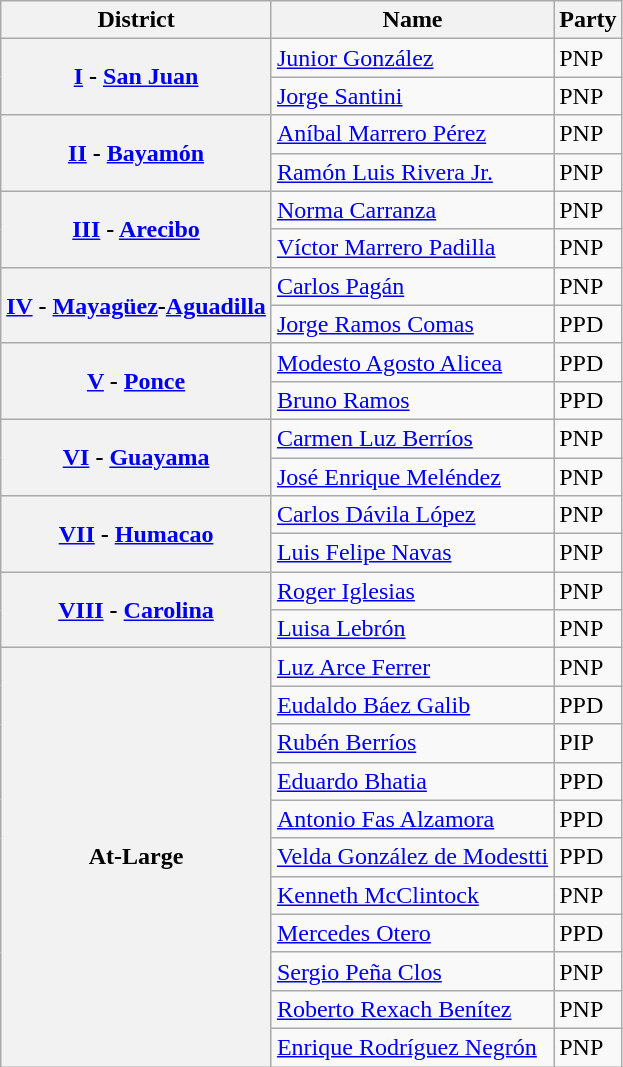<table class="wikitable sortable">
<tr>
<th width=10>District</th>
<th>Name</th>
<th>Party</th>
</tr>
<tr>
<th rowspan=2><a href='#'>I</a> - <a href='#'>San Juan</a></th>
<td><a href='#'>Junior González</a></td>
<td>PNP</td>
</tr>
<tr>
<td><a href='#'>Jorge Santini</a></td>
<td>PNP</td>
</tr>
<tr>
<th rowspan=2><a href='#'>II</a> - <a href='#'>Bayamón</a></th>
<td><a href='#'>Aníbal Marrero Pérez</a></td>
<td>PNP</td>
</tr>
<tr>
<td><a href='#'>Ramón Luis Rivera Jr.</a></td>
<td>PNP</td>
</tr>
<tr>
<th rowspan=2><a href='#'>III</a> - <a href='#'>Arecibo</a></th>
<td><a href='#'>Norma Carranza</a></td>
<td>PNP</td>
</tr>
<tr>
<td><a href='#'>Víctor Marrero Padilla</a></td>
<td>PNP</td>
</tr>
<tr>
<th nowrap rowspan=2><a href='#'>IV</a> - <a href='#'>Mayagüez</a>-<a href='#'>Aguadilla</a></th>
<td><a href='#'>Carlos Pagán</a></td>
<td>PNP</td>
</tr>
<tr>
<td><a href='#'>Jorge Ramos Comas</a></td>
<td>PPD</td>
</tr>
<tr>
<th rowspan=2><a href='#'>V</a> - <a href='#'>Ponce</a></th>
<td><a href='#'>Modesto Agosto Alicea</a></td>
<td>PPD</td>
</tr>
<tr>
<td><a href='#'>Bruno Ramos</a></td>
<td>PPD</td>
</tr>
<tr>
<th rowspan=2><a href='#'>VI</a> - <a href='#'>Guayama</a></th>
<td><a href='#'>Carmen Luz Berríos</a></td>
<td>PNP</td>
</tr>
<tr>
<td><a href='#'>José Enrique Meléndez</a></td>
<td>PNP</td>
</tr>
<tr>
<th rowspan=2><a href='#'>VII</a> - <a href='#'>Humacao</a></th>
<td><a href='#'>Carlos Dávila López</a></td>
<td>PNP</td>
</tr>
<tr>
<td><a href='#'>Luis Felipe Navas</a></td>
<td>PNP</td>
</tr>
<tr>
<th rowspan=2><a href='#'>VIII</a> - <a href='#'>Carolina</a></th>
<td><a href='#'>Roger Iglesias</a></td>
<td>PNP</td>
</tr>
<tr>
<td><a href='#'>Luisa Lebrón</a></td>
<td>PNP</td>
</tr>
<tr>
<th rowspan= 11>At-Large</th>
<td><a href='#'>Luz Arce Ferrer</a></td>
<td>PNP</td>
</tr>
<tr>
<td><a href='#'>Eudaldo Báez Galib</a></td>
<td>PPD</td>
</tr>
<tr>
<td><a href='#'>Rubén Berríos</a></td>
<td>PIP</td>
</tr>
<tr>
<td><a href='#'>Eduardo Bhatia</a></td>
<td>PPD</td>
</tr>
<tr>
<td><a href='#'>Antonio Fas Alzamora</a></td>
<td>PPD</td>
</tr>
<tr>
<td><a href='#'>Velda González de Modestti</a></td>
<td>PPD</td>
</tr>
<tr>
<td><a href='#'>Kenneth McClintock</a></td>
<td>PNP</td>
</tr>
<tr>
<td><a href='#'>Mercedes Otero</a></td>
<td>PPD</td>
</tr>
<tr>
<td><a href='#'>Sergio Peña Clos</a></td>
<td>PNP</td>
</tr>
<tr>
<td><a href='#'>Roberto Rexach Benítez</a></td>
<td>PNP</td>
</tr>
<tr>
<td><a href='#'>Enrique Rodríguez Negrón</a></td>
<td>PNP</td>
</tr>
</table>
